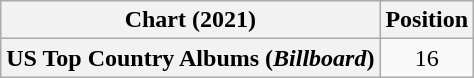<table class="wikitable plainrowheaders" style="text-align:center">
<tr>
<th scope="col">Chart (2021)</th>
<th scope="col">Position</th>
</tr>
<tr>
<th scope="row">US Top Country Albums (<em>Billboard</em>)</th>
<td>16</td>
</tr>
</table>
